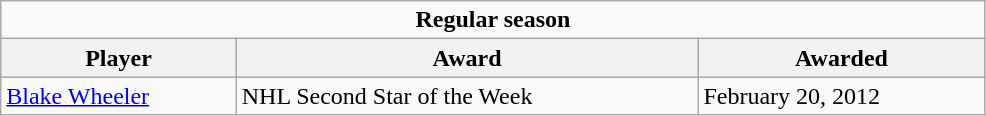<table class="wikitable" width="52%">
<tr>
<td colspan="10" align="center"><strong>Regular season</strong></td>
</tr>
<tr>
<th>Player</th>
<th>Award</th>
<th>Awarded</th>
</tr>
<tr>
<td><a href='#'>Blake Wheeler</a></td>
<td>NHL Second Star of the Week</td>
<td>February 20, 2012</td>
</tr>
</table>
